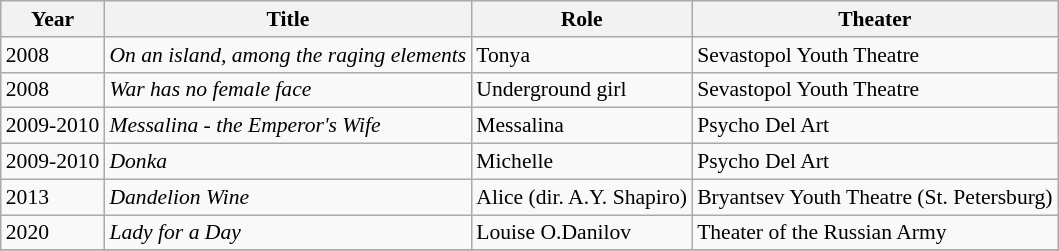<table class="wikitable" style="font-size: 90%;">
<tr>
<th>Year</th>
<th>Title</th>
<th>Role</th>
<th>Theater</th>
</tr>
<tr>
<td>2008</td>
<td><em>On an island, among the raging elements</em></td>
<td>Tonya</td>
<td>Sevastopol Youth Theatre</td>
</tr>
<tr>
<td>2008</td>
<td><em>War has no female face</em></td>
<td>Underground girl</td>
<td>Sevastopol Youth Theatre</td>
</tr>
<tr>
<td>2009-2010</td>
<td><em>Messalina - the Emperor's Wife</em></td>
<td>Messalina</td>
<td>Psycho Del Art</td>
</tr>
<tr>
<td>2009-2010</td>
<td><em>Donka</em></td>
<td>Michelle</td>
<td>Psycho Del Art</td>
</tr>
<tr>
<td>2013</td>
<td><em>Dandelion Wine</em></td>
<td>Alice (dir. A.Y. Shapiro)</td>
<td>Bryantsev Youth Theatre (St. Petersburg)</td>
</tr>
<tr>
<td>2020</td>
<td><em>Lady for a Day</em></td>
<td>Louise  O.Danilov</td>
<td>Theater of the Russian Army</td>
</tr>
<tr>
</tr>
</table>
